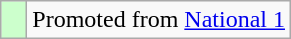<table class="wikitable">
<tr>
<td width=10px bgcolor="#ccffcc"></td>
<td>Promoted from <a href='#'>National 1</a></td>
</tr>
</table>
